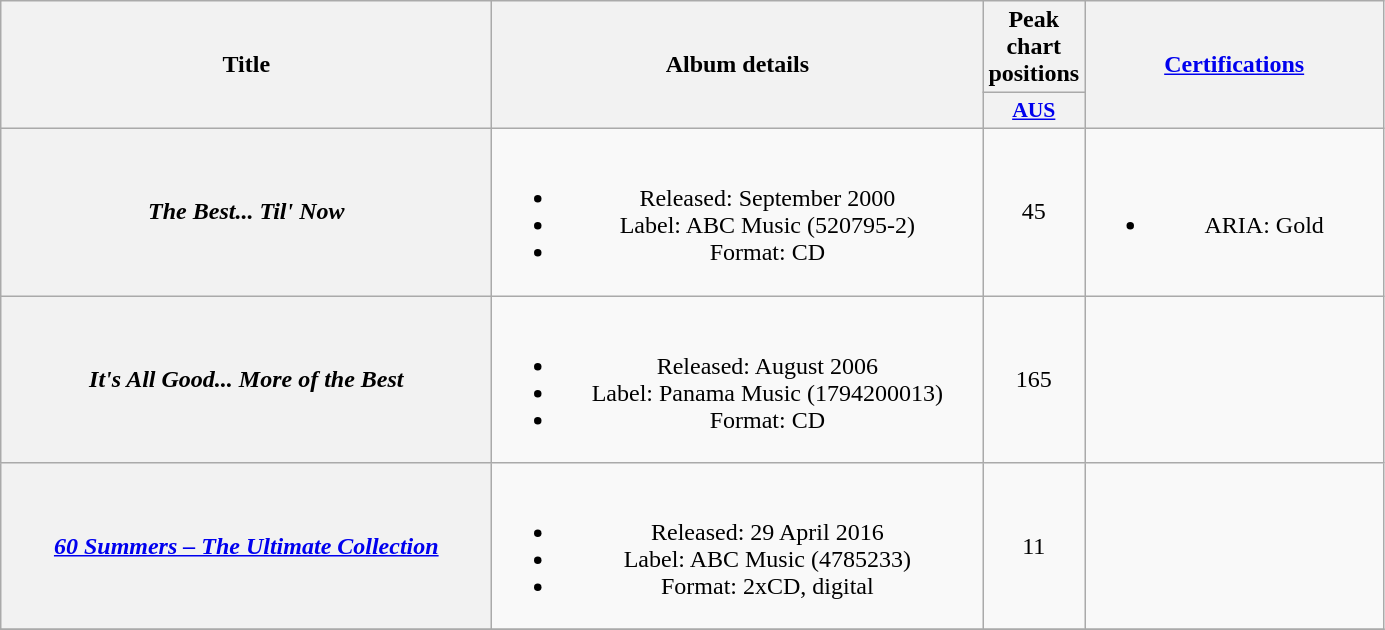<table class="wikitable plainrowheaders" style="text-align:center;">
<tr>
<th scope="col" rowspan="2" style="width:20em;">Title</th>
<th scope="col" rowspan="2" style="width:20em;">Album details</th>
<th scope="col" colspan="1">Peak chart positions</th>
<th scope="col" rowspan="2" style="width:12em;"><a href='#'>Certifications</a></th>
</tr>
<tr>
<th scope="col" style="width:3em;font-size:90%;"><a href='#'>AUS</a><br></th>
</tr>
<tr>
<th scope="row"><em>The Best... Til' Now</em></th>
<td><br><ul><li>Released: September 2000</li><li>Label: ABC Music (520795-2)</li><li>Format: CD</li></ul></td>
<td>45</td>
<td><br><ul><li>ARIA: Gold</li></ul></td>
</tr>
<tr>
<th scope="row"><em>It's All Good... More of the Best</em></th>
<td><br><ul><li>Released: August 2006</li><li>Label: Panama Music (1794200013)</li><li>Format: CD</li></ul></td>
<td>165</td>
<td></td>
</tr>
<tr>
<th scope="row"><em><a href='#'>60 Summers – The Ultimate Collection</a></em></th>
<td><br><ul><li>Released: 29 April 2016</li><li>Label: ABC Music (4785233)</li><li>Format: 2xCD, digital</li></ul></td>
<td>11</td>
<td></td>
</tr>
<tr>
</tr>
</table>
